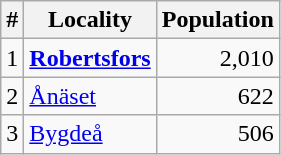<table class="wikitable">
<tr>
<th>#</th>
<th>Locality</th>
<th>Population</th>
</tr>
<tr>
<td>1</td>
<td><strong><a href='#'>Robertsfors</a></strong></td>
<td align="right">2,010</td>
</tr>
<tr>
<td>2</td>
<td><a href='#'>Ånäset</a></td>
<td align="right">622</td>
</tr>
<tr>
<td>3</td>
<td><a href='#'>Bygdeå</a></td>
<td align="right">506</td>
</tr>
</table>
